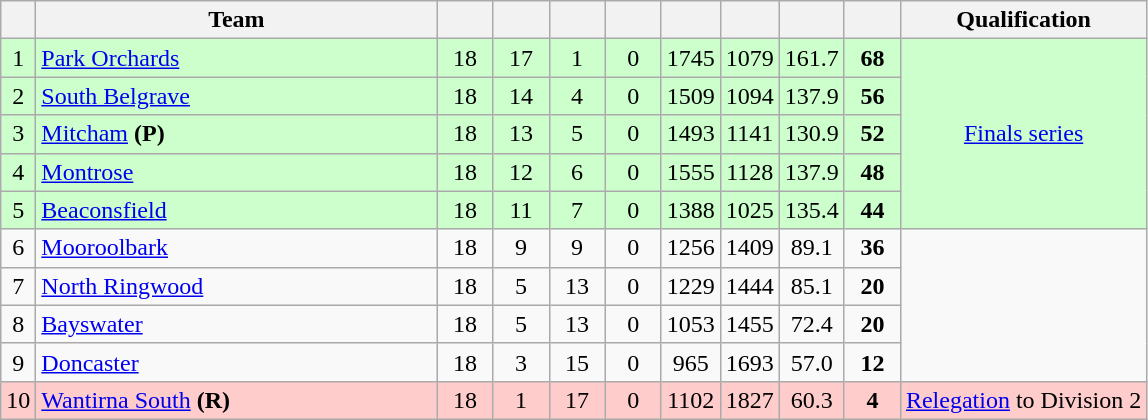<table class="wikitable" style="text-align:center; margin-bottom:0">
<tr>
<th style="width:10px"></th>
<th style="width:35%;">Team</th>
<th style="width:30px;"></th>
<th style="width:30px;"></th>
<th style="width:30px;"></th>
<th style="width:30px;"></th>
<th style="width:30px;"></th>
<th style="width:30px;"></th>
<th style="width:30px;"></th>
<th style="width:30px;"></th>
<th>Qualification</th>
</tr>
<tr style="background:#ccffcc;">
<td>1</td>
<td style="text-align:left;"><a href='#'>Park Orchards</a></td>
<td>18</td>
<td>17</td>
<td>1</td>
<td>0</td>
<td>1745</td>
<td>1079</td>
<td>161.7</td>
<td><strong>68</strong></td>
<td rowspan=5><a href='#'>Finals series</a></td>
</tr>
<tr style="background:#ccffcc;">
<td>2</td>
<td style="text-align:left;"><a href='#'>South Belgrave</a></td>
<td>18</td>
<td>14</td>
<td>4</td>
<td>0</td>
<td>1509</td>
<td>1094</td>
<td>137.9</td>
<td><strong>56</strong></td>
</tr>
<tr style="background:#ccffcc;">
<td>3</td>
<td style="text-align:left;"><a href='#'>Mitcham</a> <strong>(P)</strong></td>
<td>18</td>
<td>13</td>
<td>5</td>
<td>0</td>
<td>1493</td>
<td>1141</td>
<td>130.9</td>
<td><strong>52</strong></td>
</tr>
<tr style="background:#ccffcc;">
<td>4</td>
<td style="text-align:left;"><a href='#'>Montrose</a></td>
<td>18</td>
<td>12</td>
<td>6</td>
<td>0</td>
<td>1555</td>
<td>1128</td>
<td>137.9</td>
<td><strong>48</strong></td>
</tr>
<tr style="background:#ccffcc;">
<td>5</td>
<td style="text-align:left;"><a href='#'>Beaconsfield</a></td>
<td>18</td>
<td>11</td>
<td>7</td>
<td>0</td>
<td>1388</td>
<td>1025</td>
<td>135.4</td>
<td><strong>44</strong></td>
</tr>
<tr>
<td>6</td>
<td style="text-align:left;"><a href='#'>Mooroolbark</a></td>
<td>18</td>
<td>9</td>
<td>9</td>
<td>0</td>
<td>1256</td>
<td>1409</td>
<td>89.1</td>
<td><strong>36</strong></td>
<td rowspan=4></td>
</tr>
<tr>
<td>7</td>
<td style="text-align:left;"><a href='#'>North Ringwood</a></td>
<td>18</td>
<td>5</td>
<td>13</td>
<td>0</td>
<td>1229</td>
<td>1444</td>
<td>85.1</td>
<td><strong>20</strong></td>
</tr>
<tr>
<td>8</td>
<td style="text-align:left;"><a href='#'>Bayswater</a></td>
<td>18</td>
<td>5</td>
<td>13</td>
<td>0</td>
<td>1053</td>
<td>1455</td>
<td>72.4</td>
<td><strong>20</strong></td>
</tr>
<tr>
<td>9</td>
<td style="text-align:left;"><a href='#'>Doncaster</a></td>
<td>18</td>
<td>3</td>
<td>15</td>
<td>0</td>
<td>965</td>
<td>1693</td>
<td>57.0</td>
<td><strong>12</strong></td>
</tr>
<tr style="background:#FFCCCC;">
<td>10</td>
<td style="text-align:left;"><a href='#'>Wantirna South</a> <strong>(R)</strong></td>
<td>18</td>
<td>1</td>
<td>17</td>
<td>0</td>
<td>1102</td>
<td>1827</td>
<td>60.3</td>
<td><strong>4</strong></td>
<td rowspan=1><a href='#'>Relegation</a> to Division 2</td>
</tr>
</table>
